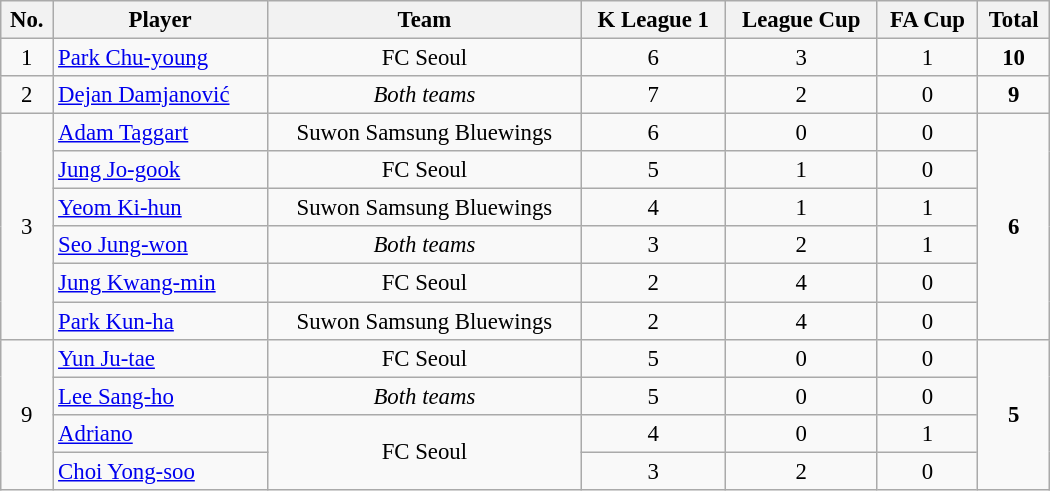<table class="wikitable" width=700px style="font-size: 95%; text-align: center;">
<tr>
<th>No.</th>
<th>Player</th>
<th>Team</th>
<th>K League 1</th>
<th>League Cup</th>
<th>FA Cup</th>
<th>Total</th>
</tr>
<tr>
<td>1</td>
<td align=left> <a href='#'>Park Chu-young</a></td>
<td>FC Seoul</td>
<td align=center>6</td>
<td align=center>3</td>
<td align=center>1</td>
<td><strong>10</strong></td>
</tr>
<tr>
<td>2</td>
<td align=left> <a href='#'>Dejan Damjanović</a></td>
<td><em>Both teams</em></td>
<td align=center>7</td>
<td align=center>2</td>
<td align=center>0</td>
<td><strong>9</strong></td>
</tr>
<tr>
<td rowspan="6">3</td>
<td align=left> <a href='#'>Adam Taggart</a></td>
<td>Suwon Samsung Bluewings</td>
<td>6</td>
<td>0</td>
<td>0</td>
<td rowspan="6"><strong>6</strong></td>
</tr>
<tr>
<td align=left> <a href='#'>Jung Jo-gook</a></td>
<td>FC Seoul</td>
<td>5</td>
<td>1</td>
<td>0</td>
</tr>
<tr>
<td align=left> <a href='#'>Yeom Ki-hun</a></td>
<td>Suwon Samsung Bluewings</td>
<td>4</td>
<td>1</td>
<td>1</td>
</tr>
<tr>
<td align=left> <a href='#'>Seo Jung-won</a></td>
<td><em>Both teams</em></td>
<td>3</td>
<td>2</td>
<td>1</td>
</tr>
<tr>
<td align=left> <a href='#'>Jung Kwang-min</a></td>
<td>FC Seoul</td>
<td>2</td>
<td>4</td>
<td>0</td>
</tr>
<tr>
<td align=left> <a href='#'>Park Kun-ha</a></td>
<td>Suwon Samsung Bluewings</td>
<td>2</td>
<td>4</td>
<td>0</td>
</tr>
<tr>
<td rowspan="4">9</td>
<td align=left> <a href='#'>Yun Ju-tae</a></td>
<td>FC Seoul</td>
<td>5</td>
<td>0</td>
<td>0</td>
<td rowspan="4"><strong>5</strong></td>
</tr>
<tr>
<td align=left> <a href='#'>Lee Sang-ho</a></td>
<td><em>Both teams</em></td>
<td>5</td>
<td>0</td>
<td>0</td>
</tr>
<tr>
<td align=left> <a href='#'>Adriano</a></td>
<td rowspan="2">FC Seoul</td>
<td>4</td>
<td>0</td>
<td>1</td>
</tr>
<tr>
<td align=left> <a href='#'>Choi Yong-soo</a></td>
<td>3</td>
<td>2</td>
<td>0</td>
</tr>
</table>
